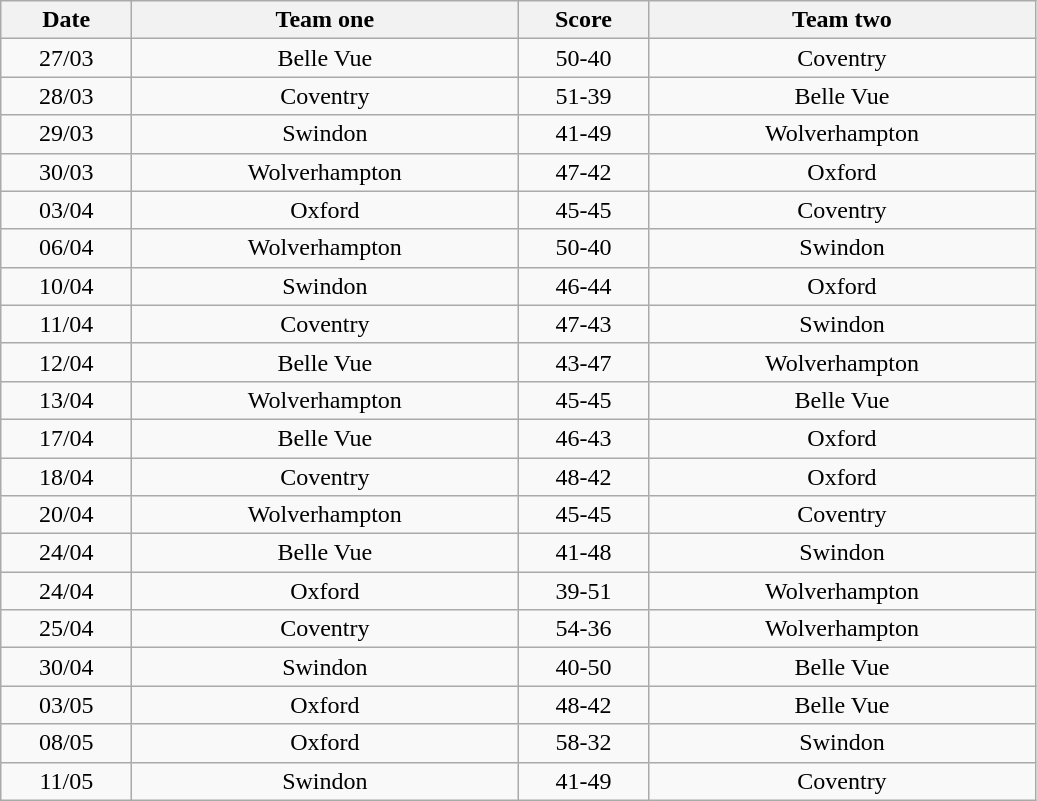<table class="wikitable" style="text-align: center">
<tr>
<th width=80>Date</th>
<th width=250>Team one</th>
<th width=80>Score</th>
<th width=250>Team two</th>
</tr>
<tr>
<td>27/03</td>
<td>Belle Vue</td>
<td>50-40</td>
<td>Coventry</td>
</tr>
<tr>
<td>28/03</td>
<td>Coventry</td>
<td>51-39</td>
<td>Belle Vue</td>
</tr>
<tr>
<td>29/03</td>
<td>Swindon</td>
<td>41-49</td>
<td>Wolverhampton</td>
</tr>
<tr>
<td>30/03</td>
<td>Wolverhampton</td>
<td>47-42</td>
<td>Oxford</td>
</tr>
<tr>
<td>03/04</td>
<td>Oxford</td>
<td>45-45</td>
<td>Coventry</td>
</tr>
<tr>
<td>06/04</td>
<td>Wolverhampton</td>
<td>50-40</td>
<td>Swindon</td>
</tr>
<tr>
<td>10/04</td>
<td>Swindon</td>
<td>46-44</td>
<td>Oxford</td>
</tr>
<tr>
<td>11/04</td>
<td>Coventry</td>
<td>47-43</td>
<td>Swindon</td>
</tr>
<tr>
<td>12/04</td>
<td>Belle Vue</td>
<td>43-47</td>
<td>Wolverhampton</td>
</tr>
<tr>
<td>13/04</td>
<td>Wolverhampton</td>
<td>45-45</td>
<td>Belle Vue</td>
</tr>
<tr>
<td>17/04</td>
<td>Belle Vue</td>
<td>46-43</td>
<td>Oxford</td>
</tr>
<tr>
<td>18/04</td>
<td>Coventry</td>
<td>48-42</td>
<td>Oxford</td>
</tr>
<tr>
<td>20/04</td>
<td>Wolverhampton</td>
<td>45-45</td>
<td>Coventry</td>
</tr>
<tr>
<td>24/04</td>
<td>Belle Vue</td>
<td>41-48</td>
<td>Swindon</td>
</tr>
<tr>
<td>24/04</td>
<td>Oxford</td>
<td>39-51</td>
<td>Wolverhampton</td>
</tr>
<tr>
<td>25/04</td>
<td>Coventry</td>
<td>54-36</td>
<td>Wolverhampton</td>
</tr>
<tr>
<td>30/04</td>
<td>Swindon</td>
<td>40-50</td>
<td>Belle Vue</td>
</tr>
<tr>
<td>03/05</td>
<td>Oxford</td>
<td>48-42</td>
<td>Belle Vue</td>
</tr>
<tr>
<td>08/05</td>
<td>Oxford</td>
<td>58-32</td>
<td>Swindon</td>
</tr>
<tr>
<td>11/05</td>
<td>Swindon</td>
<td>41-49</td>
<td>Coventry</td>
</tr>
</table>
